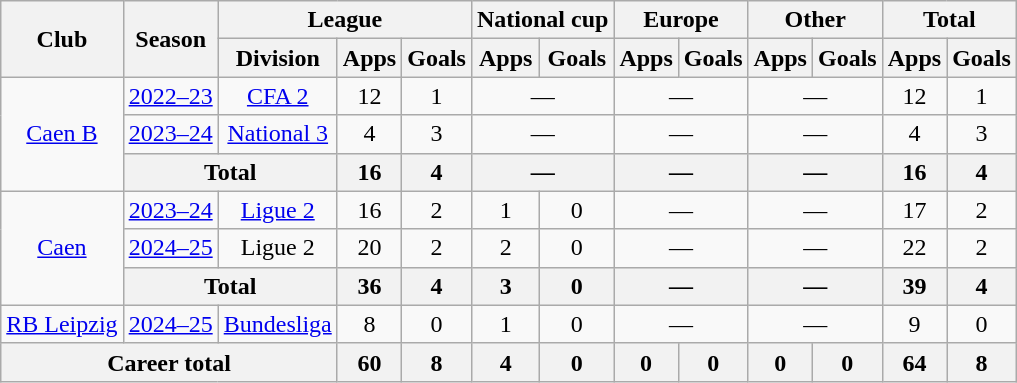<table class="wikitable" style="text-align: center;">
<tr>
<th rowspan="2">Club</th>
<th rowspan="2">Season</th>
<th colspan="3">League</th>
<th colspan="2">National cup</th>
<th colspan="2">Europe</th>
<th colspan="2">Other</th>
<th colspan="2">Total</th>
</tr>
<tr>
<th>Division</th>
<th>Apps</th>
<th>Goals</th>
<th>Apps</th>
<th>Goals</th>
<th>Apps</th>
<th>Goals</th>
<th>Apps</th>
<th>Goals</th>
<th>Apps</th>
<th>Goals</th>
</tr>
<tr>
<td rowspan="3"><a href='#'>Caen B</a></td>
<td><a href='#'>2022–23</a></td>
<td><a href='#'>CFA 2</a></td>
<td>12</td>
<td>1</td>
<td colspan="2">—</td>
<td colspan="2">—</td>
<td colspan="2">—</td>
<td>12</td>
<td>1</td>
</tr>
<tr>
<td><a href='#'>2023–24</a></td>
<td><a href='#'>National 3</a></td>
<td>4</td>
<td>3</td>
<td colspan="2">—</td>
<td colspan="2">—</td>
<td colspan="2">—</td>
<td>4</td>
<td>3</td>
</tr>
<tr>
<th colspan="2">Total</th>
<th>16</th>
<th>4</th>
<th colspan="2">—</th>
<th colspan="2">—</th>
<th colspan="2">—</th>
<th>16</th>
<th>4</th>
</tr>
<tr>
<td rowspan="3"><a href='#'>Caen</a></td>
<td><a href='#'>2023–24</a></td>
<td><a href='#'>Ligue 2</a></td>
<td>16</td>
<td>2</td>
<td>1</td>
<td>0</td>
<td colspan="2">—</td>
<td colspan="2">—</td>
<td>17</td>
<td>2</td>
</tr>
<tr>
<td><a href='#'>2024–25</a></td>
<td>Ligue 2</td>
<td>20</td>
<td>2</td>
<td>2</td>
<td>0</td>
<td colspan="2">—</td>
<td colspan="2">—</td>
<td>22</td>
<td>2</td>
</tr>
<tr>
<th colspan="2">Total</th>
<th>36</th>
<th>4</th>
<th>3</th>
<th>0</th>
<th colspan="2">—</th>
<th colspan="2">—</th>
<th>39</th>
<th>4</th>
</tr>
<tr>
<td><a href='#'>RB Leipzig</a></td>
<td><a href='#'>2024–25</a></td>
<td><a href='#'>Bundesliga</a></td>
<td>8</td>
<td>0</td>
<td>1</td>
<td>0</td>
<td colspan="2">—</td>
<td colspan="2">—</td>
<td>9</td>
<td>0</td>
</tr>
<tr>
<th colspan="3">Career total</th>
<th>60</th>
<th>8</th>
<th>4</th>
<th>0</th>
<th>0</th>
<th>0</th>
<th>0</th>
<th>0</th>
<th>64</th>
<th>8</th>
</tr>
</table>
